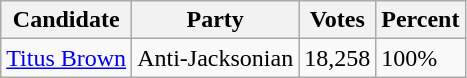<table class=wikitable>
<tr>
<th>Candidate</th>
<th>Party</th>
<th>Votes</th>
<th>Percent</th>
</tr>
<tr>
<td><a href='#'>Titus Brown</a></td>
<td>Anti-Jacksonian</td>
<td>18,258</td>
<td>100%</td>
</tr>
</table>
